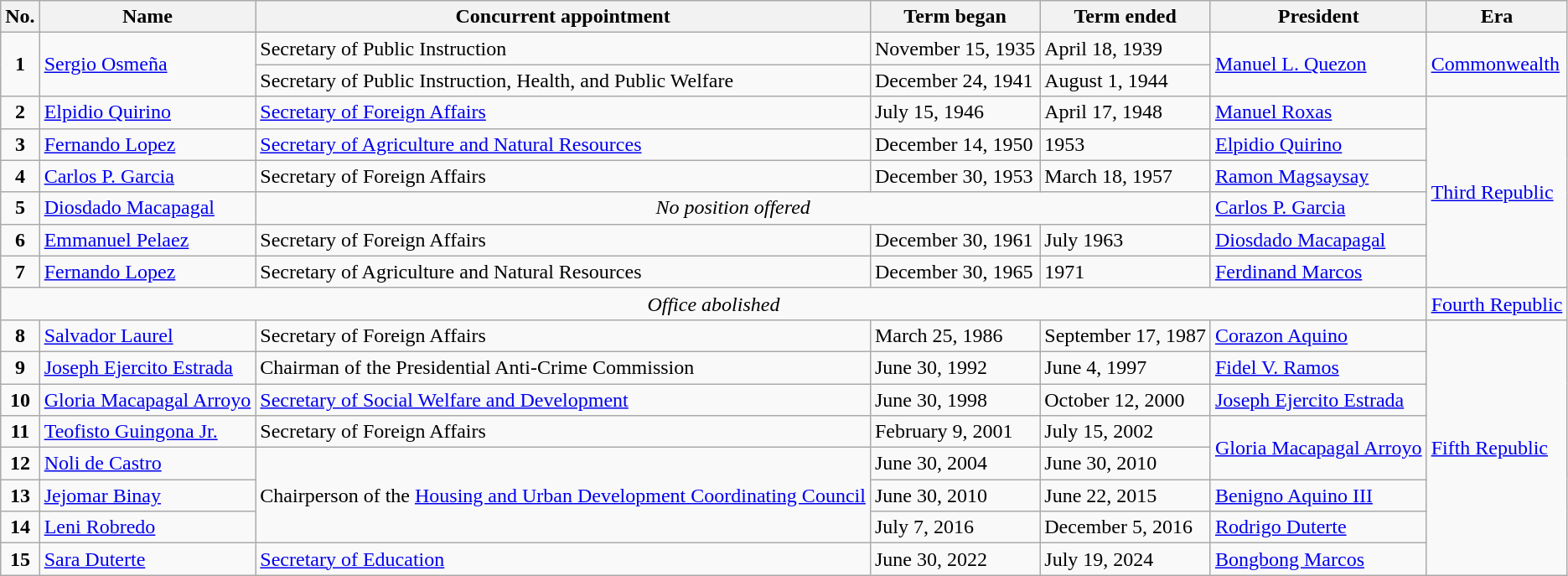<table class="wikitable">
<tr style="vertical-align:center;">
<th>No.</th>
<th>Name</th>
<th>Concurrent appointment</th>
<th>Term began</th>
<th>Term ended</th>
<th>President</th>
<th>Era</th>
</tr>
<tr>
<td rowspan="2" align="center"><strong>1</strong></td>
<td rowspan="2"><a href='#'>Sergio Osmeña</a></td>
<td>Secretary of Public Instruction</td>
<td>November 15, 1935</td>
<td>April 18, 1939</td>
<td rowspan="2"><a href='#'>Manuel L. Quezon</a></td>
<td rowspan="2"><a href='#'>Commonwealth</a></td>
</tr>
<tr>
<td>Secretary of Public Instruction, Health, and Public Welfare</td>
<td>December 24, 1941</td>
<td>August 1, 1944</td>
</tr>
<tr>
<td align="center"><strong>2</strong></td>
<td><a href='#'>Elpidio Quirino</a></td>
<td><a href='#'>Secretary of Foreign Affairs</a></td>
<td>July 15, 1946</td>
<td>April 17, 1948</td>
<td><a href='#'>Manuel Roxas</a></td>
<td rowspan="6"><a href='#'>Third Republic</a></td>
</tr>
<tr>
<td align="center"><strong>3</strong></td>
<td><a href='#'>Fernando Lopez</a></td>
<td><a href='#'>Secretary of Agriculture and Natural Resources</a></td>
<td>December 14, 1950</td>
<td>1953</td>
<td><a href='#'>Elpidio Quirino</a></td>
</tr>
<tr>
<td align="center"><strong>4</strong></td>
<td><a href='#'>Carlos P. Garcia</a></td>
<td>Secretary of Foreign Affairs</td>
<td>December 30, 1953</td>
<td>March 18, 1957</td>
<td><a href='#'>Ramon Magsaysay</a></td>
</tr>
<tr>
<td align="center"><strong>5</strong></td>
<td><a href='#'>Diosdado Macapagal</a></td>
<td colspan="3" align="center"><em>No position offered</em></td>
<td><a href='#'>Carlos P. Garcia</a></td>
</tr>
<tr>
<td align="center"><strong>6</strong></td>
<td><a href='#'>Emmanuel Pelaez</a></td>
<td>Secretary of Foreign Affairs</td>
<td>December 30, 1961</td>
<td>July 1963</td>
<td><a href='#'>Diosdado Macapagal</a></td>
</tr>
<tr>
<td align="center"><strong>7</strong></td>
<td><a href='#'>Fernando Lopez</a></td>
<td>Secretary of Agriculture and Natural Resources</td>
<td>December 30, 1965</td>
<td>1971</td>
<td><a href='#'>Ferdinand Marcos</a></td>
</tr>
<tr>
<td colspan="6" align="center"><em>Office abolished</em></td>
<td><a href='#'>Fourth Republic</a></td>
</tr>
<tr>
<td align="center"><strong>8</strong></td>
<td><a href='#'>Salvador Laurel</a></td>
<td>Secretary of Foreign Affairs</td>
<td>March 25, 1986</td>
<td>September 17, 1987</td>
<td><a href='#'>Corazon Aquino</a></td>
<td rowspan="8"><a href='#'>Fifth Republic</a></td>
</tr>
<tr>
<td align="center"><strong>9</strong></td>
<td><a href='#'>Joseph Ejercito Estrada</a></td>
<td>Chairman of the Presidential Anti-Crime Commission</td>
<td>June 30, 1992</td>
<td>June 4, 1997</td>
<td><a href='#'>Fidel V. Ramos</a></td>
</tr>
<tr>
<td align="center"><strong>10</strong></td>
<td><a href='#'>Gloria Macapagal Arroyo</a></td>
<td><a href='#'>Secretary of Social Welfare and Development</a></td>
<td>June 30, 1998</td>
<td>October 12, 2000</td>
<td><a href='#'>Joseph Ejercito Estrada</a></td>
</tr>
<tr>
<td align="center"><strong>11</strong></td>
<td><a href='#'>Teofisto Guingona Jr.</a></td>
<td>Secretary of Foreign Affairs</td>
<td>February 9, 2001</td>
<td>July 15, 2002</td>
<td rowspan="2"><a href='#'>Gloria Macapagal Arroyo</a></td>
</tr>
<tr>
<td align="center"><strong>12</strong></td>
<td><a href='#'>Noli de Castro</a></td>
<td rowspan="3">Chairperson of the <a href='#'>Housing and Urban Development Coordinating Council</a></td>
<td>June 30, 2004</td>
<td>June 30, 2010</td>
</tr>
<tr>
<td align="center"><strong>13</strong></td>
<td><a href='#'>Jejomar Binay</a></td>
<td>June 30, 2010</td>
<td>June 22, 2015</td>
<td><a href='#'>Benigno Aquino III</a></td>
</tr>
<tr>
<td align="center"><strong>14</strong></td>
<td><a href='#'>Leni Robredo</a></td>
<td>July 7, 2016</td>
<td>December 5, 2016</td>
<td><a href='#'>Rodrigo Duterte</a></td>
</tr>
<tr>
<td align="center"><strong>15</strong></td>
<td><a href='#'>Sara Duterte</a></td>
<td><a href='#'>Secretary of Education</a></td>
<td>June 30, 2022</td>
<td>July 19, 2024</td>
<td><a href='#'>Bongbong Marcos</a></td>
</tr>
</table>
